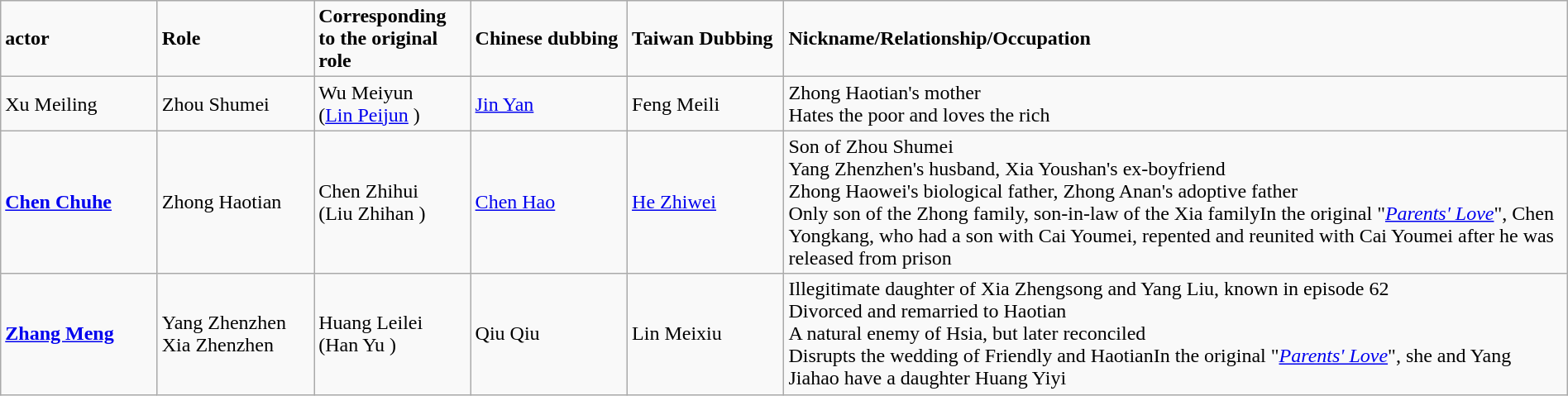<table class="wikitable" style="width:100%">
<tr>
<td style="width:10%"><strong>actor</strong></td>
<td style="width:10%"><strong>Role</strong></td>
<td style="width:10%"><strong>Corresponding to the original role</strong></td>
<td style="width:10%"><strong>Chinese dubbing</strong></td>
<td style="width:10%"><strong>Taiwan Dubbing</strong></td>
<td><strong>Nickname/Relationship/Occupation</strong></td>
</tr>
<tr>
<td>Xu Meiling</td>
<td>Zhou Shumei</td>
<td>Wu Meiyun<br>(<a href='#'>Lin Peijun</a> )</td>
<td><a href='#'>Jin Yan</a></td>
<td>Feng Meili</td>
<td>Zhong Haotian's mother<br>Hates the poor and loves the rich</td>
</tr>
<tr>
<td><strong><a href='#'>Chen Chuhe</a></strong></td>
<td>Zhong Haotian</td>
<td>Chen Zhihui<br>(Liu Zhihan )</td>
<td><a href='#'>Chen Hao</a></td>
<td><a href='#'>He Zhiwei</a></td>
<td>Son of Zhou Shumei<br>Yang Zhenzhen's husband, Xia Youshan's ex-boyfriend<br>Zhong Haowei's biological father, Zhong Anan's adoptive father<br>Only son of the Zhong family, son-in-law of the Xia familyIn the original "<em><a href='#'>Parents' Love</a></em>", Chen Yongkang, who had a son with Cai Youmei, repented and reunited with Cai Youmei after he was released from prison</td>
</tr>
<tr>
<td><strong><a href='#'>Zhang Meng</a></strong></td>
<td>Yang Zhenzhen<br>Xia Zhenzhen</td>
<td>Huang Leilei<br>(Han Yu )</td>
<td>Qiu Qiu</td>
<td>Lin Meixiu</td>
<td>Illegitimate daughter of Xia Zhengsong and Yang Liu, known in episode 62<br>Divorced and remarried to Haotian<br>A natural enemy of Hsia, but later reconciled<br>Disrupts the wedding of Friendly and HaotianIn the original "<em><a href='#'>Parents' Love</a></em>", she and Yang Jiahao have a daughter Huang Yiyi</td>
</tr>
</table>
